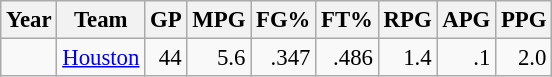<table class="wikitable sortable" style="font-size:95%; text-align:right;">
<tr>
<th>Year</th>
<th>Team</th>
<th>GP</th>
<th>MPG</th>
<th>FG%</th>
<th>FT%</th>
<th>RPG</th>
<th>APG</th>
<th>PPG</th>
</tr>
<tr>
<td style="text-align:left;"></td>
<td style="text-align:left;"><a href='#'>Houston</a></td>
<td>44</td>
<td>5.6</td>
<td>.347</td>
<td>.486</td>
<td>1.4</td>
<td>.1</td>
<td>2.0</td>
</tr>
</table>
